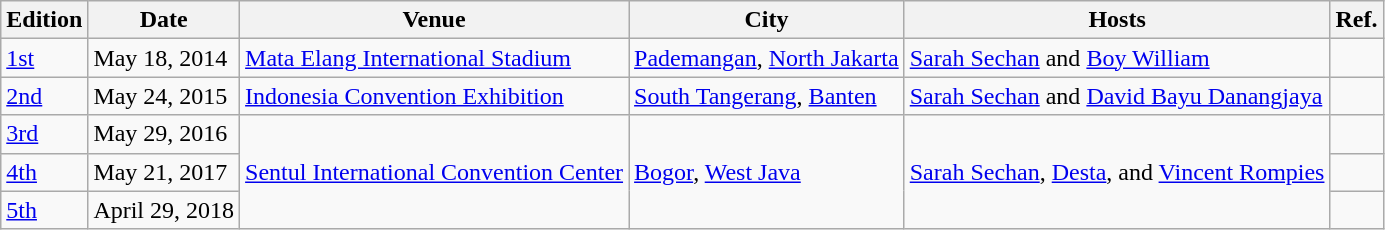<table class="wikitable">
<tr>
<th>Edition</th>
<th>Date</th>
<th>Venue</th>
<th>City</th>
<th>Hosts</th>
<th>Ref.</th>
</tr>
<tr>
<td><a href='#'>1st</a></td>
<td>May 18, 2014</td>
<td><a href='#'>Mata Elang International Stadium</a></td>
<td><a href='#'>Pademangan</a>, <a href='#'>North Jakarta</a></td>
<td><a href='#'>Sarah Sechan</a> and <a href='#'>Boy William</a></td>
<td></td>
</tr>
<tr>
<td><a href='#'>2nd</a></td>
<td>May 24, 2015</td>
<td><a href='#'>Indonesia Convention Exhibition</a></td>
<td><a href='#'>South Tangerang</a>, <a href='#'>Banten</a></td>
<td><a href='#'>Sarah Sechan</a> and <a href='#'>David Bayu Danangjaya</a></td>
<td></td>
</tr>
<tr>
<td><a href='#'>3rd</a></td>
<td>May 29, 2016</td>
<td rowspan="3"><a href='#'>Sentul International Convention Center</a></td>
<td rowspan="3"><a href='#'>Bogor</a>, <a href='#'>West Java</a></td>
<td rowspan="3"><a href='#'>Sarah Sechan</a>, <a href='#'>Desta</a>, and <a href='#'>Vincent Rompies</a></td>
<td></td>
</tr>
<tr>
<td><a href='#'>4th</a></td>
<td>May 21, 2017</td>
<td></td>
</tr>
<tr>
<td><a href='#'>5th</a></td>
<td>April 29, 2018</td>
<td></td>
</tr>
</table>
